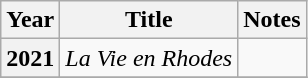<table class="wikitable sortable plainrowheaders">
<tr>
<th>Year</th>
<th>Title</th>
<th>Notes</th>
</tr>
<tr>
<th scope="row">2021</th>
<td><em>La Vie en Rhodes</em></td>
<td></td>
</tr>
<tr>
</tr>
</table>
